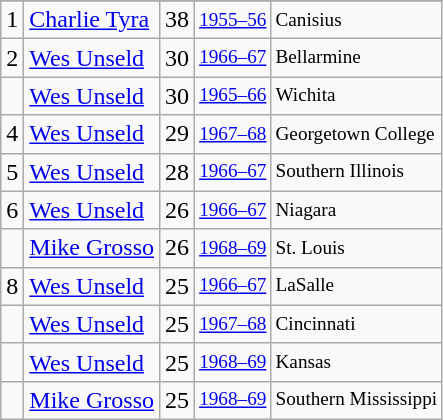<table class="wikitable">
<tr>
</tr>
<tr>
<td>1</td>
<td><a href='#'>Charlie Tyra</a></td>
<td>38</td>
<td style="font-size:80%;"><a href='#'>1955–56</a></td>
<td style="font-size:80%;">Canisius</td>
</tr>
<tr>
<td>2</td>
<td><a href='#'>Wes Unseld</a></td>
<td>30</td>
<td style="font-size:80%;"><a href='#'>1966–67</a></td>
<td style="font-size:80%;">Bellarmine</td>
</tr>
<tr>
<td></td>
<td><a href='#'>Wes Unseld</a></td>
<td>30</td>
<td style="font-size:80%;"><a href='#'>1965–66</a></td>
<td style="font-size:80%;">Wichita</td>
</tr>
<tr>
<td>4</td>
<td><a href='#'>Wes Unseld</a></td>
<td>29</td>
<td style="font-size:80%;"><a href='#'>1967–68</a></td>
<td style="font-size:80%;">Georgetown College</td>
</tr>
<tr>
<td>5</td>
<td><a href='#'>Wes Unseld</a></td>
<td>28</td>
<td style="font-size:80%;"><a href='#'>1966–67</a></td>
<td style="font-size:80%;">Southern Illinois</td>
</tr>
<tr>
<td>6</td>
<td><a href='#'>Wes Unseld</a></td>
<td>26</td>
<td style="font-size:80%;"><a href='#'>1966–67</a></td>
<td style="font-size:80%;">Niagara</td>
</tr>
<tr>
<td></td>
<td><a href='#'>Mike Grosso</a></td>
<td>26</td>
<td style="font-size:80%;"><a href='#'>1968–69</a></td>
<td style="font-size:80%;">St. Louis</td>
</tr>
<tr>
<td>8</td>
<td><a href='#'>Wes Unseld</a></td>
<td>25</td>
<td style="font-size:80%;"><a href='#'>1966–67</a></td>
<td style="font-size:80%;">LaSalle</td>
</tr>
<tr>
<td></td>
<td><a href='#'>Wes Unseld</a></td>
<td>25</td>
<td style="font-size:80%;"><a href='#'>1967–68</a></td>
<td style="font-size:80%;">Cincinnati</td>
</tr>
<tr>
<td></td>
<td><a href='#'>Wes Unseld</a></td>
<td>25</td>
<td style="font-size:80%;"><a href='#'>1968–69</a></td>
<td style="font-size:80%;">Kansas</td>
</tr>
<tr>
<td></td>
<td><a href='#'>Mike Grosso</a></td>
<td>25</td>
<td style="font-size:80%;"><a href='#'>1968–69</a></td>
<td style="font-size:80%;">Southern Mississippi</td>
</tr>
</table>
